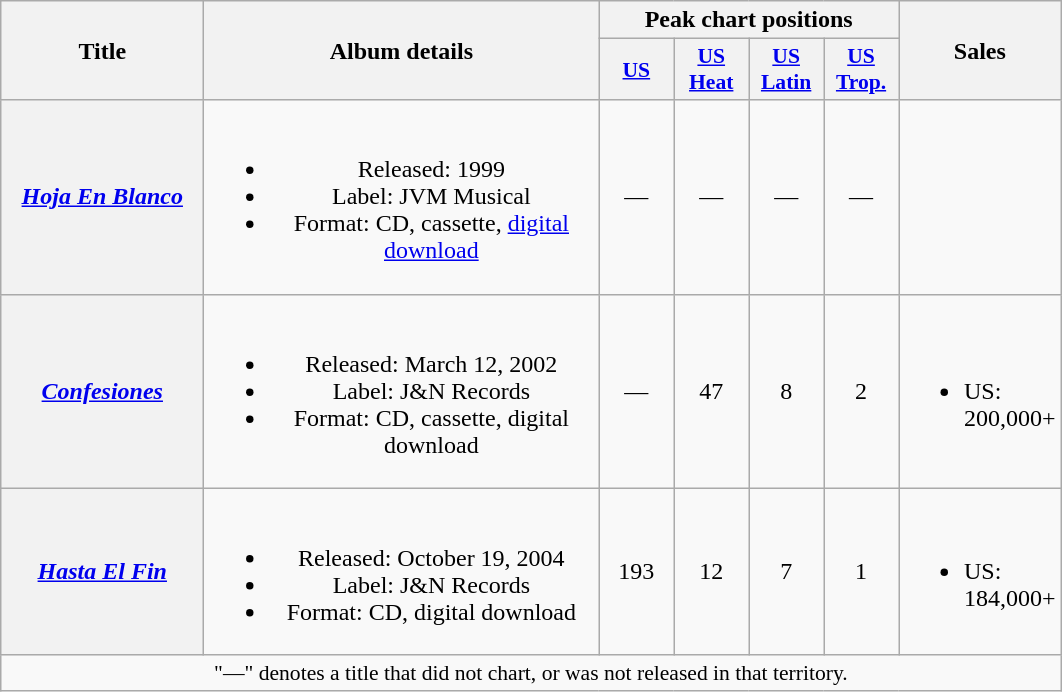<table class="wikitable plainrowheaders" style="text-align:center;">
<tr>
<th scope="col" rowspan="2" style="width:8em;">Title</th>
<th scope="col" rowspan="2" style="width:16em;">Album details</th>
<th scope="col" colspan="4">Peak chart positions</th>
<th scope="col" rowspan="2" style="width:6em;">Sales</th>
</tr>
<tr>
<th scope="col" style="width:3em;font-size:90%;"><a href='#'>US</a><br></th>
<th scope="col" style="width:3em;font-size:90%;"><a href='#'>US<br>Heat</a><br></th>
<th scope="col" style="width:3em;font-size:90%;"><a href='#'>US<br>Latin</a><br></th>
<th scope="col" style="width:3em;font-size:90%;"><a href='#'>US<br>Trop.</a><br></th>
</tr>
<tr>
<th scope="row" align="center"><em><a href='#'>Hoja En Blanco</a></em></th>
<td><br><ul><li>Released: 1999</li><li>Label: JVM Musical</li><li>Format: CD, cassette, <a href='#'>digital download</a></li></ul></td>
<td>—</td>
<td>—</td>
<td>—</td>
<td>—</td>
<td style="text-align:left;"></td>
</tr>
<tr>
<th scope="row" align="center"><em><a href='#'>Confesiones</a></em></th>
<td><br><ul><li>Released: March 12, 2002</li><li>Label: J&N Records</li><li>Format: CD, cassette, digital download</li></ul></td>
<td>—</td>
<td>47</td>
<td>8</td>
<td>2</td>
<td style="text-align:left;"><br><ul><li>US: 200,000+</li></ul></td>
</tr>
<tr>
<th scope="row" align="center"><em><a href='#'>Hasta El Fin</a></em></th>
<td><br><ul><li>Released: October 19, 2004</li><li>Label: J&N Records</li><li>Format: CD, digital download</li></ul></td>
<td>193</td>
<td>12</td>
<td>7</td>
<td>1</td>
<td style="text-align:left;"><br><ul><li>US: 184,000+</li></ul></td>
</tr>
<tr>
<td colspan="15" style="font-size:90%">"—" denotes a title that did not chart, or was not released in that territory.</td>
</tr>
</table>
